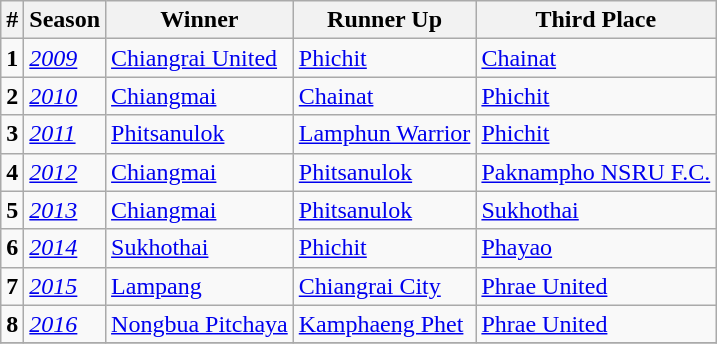<table class="wikitable">
<tr>
<th>#</th>
<th>Season</th>
<th>Winner</th>
<th>Runner Up</th>
<th>Third Place</th>
</tr>
<tr>
<td><strong>1</strong></td>
<td><em><a href='#'>2009</a></em></td>
<td><a href='#'>Chiangrai United</a></td>
<td><a href='#'>Phichit</a></td>
<td><a href='#'>Chainat</a></td>
</tr>
<tr>
<td><strong>2</strong></td>
<td><em><a href='#'>2010</a></em></td>
<td><a href='#'>Chiangmai</a></td>
<td><a href='#'>Chainat</a></td>
<td><a href='#'>Phichit</a></td>
</tr>
<tr>
<td><strong>3</strong></td>
<td><em><a href='#'>2011</a></em></td>
<td><a href='#'>Phitsanulok</a></td>
<td><a href='#'>Lamphun Warrior</a></td>
<td><a href='#'>Phichit</a></td>
</tr>
<tr>
<td><strong>4</strong></td>
<td><em><a href='#'>2012</a></em></td>
<td><a href='#'>Chiangmai</a></td>
<td><a href='#'>Phitsanulok</a></td>
<td><a href='#'>Paknampho NSRU F.C.</a></td>
</tr>
<tr>
<td><strong>5</strong></td>
<td><em><a href='#'>2013</a></em></td>
<td><a href='#'>Chiangmai</a></td>
<td><a href='#'>Phitsanulok</a></td>
<td><a href='#'>Sukhothai</a></td>
</tr>
<tr>
<td><strong>6</strong></td>
<td><em><a href='#'>2014</a></em></td>
<td><a href='#'>Sukhothai</a></td>
<td><a href='#'>Phichit</a></td>
<td><a href='#'>Phayao</a></td>
</tr>
<tr>
<td><strong>7</strong></td>
<td><em><a href='#'>2015</a></em></td>
<td><a href='#'>Lampang</a></td>
<td><a href='#'>Chiangrai City</a></td>
<td><a href='#'>Phrae United</a></td>
</tr>
<tr>
<td><strong>8</strong></td>
<td><em><a href='#'>2016</a></em></td>
<td><a href='#'>Nongbua Pitchaya</a></td>
<td><a href='#'>Kamphaeng Phet</a></td>
<td><a href='#'>Phrae United</a></td>
</tr>
<tr>
</tr>
</table>
